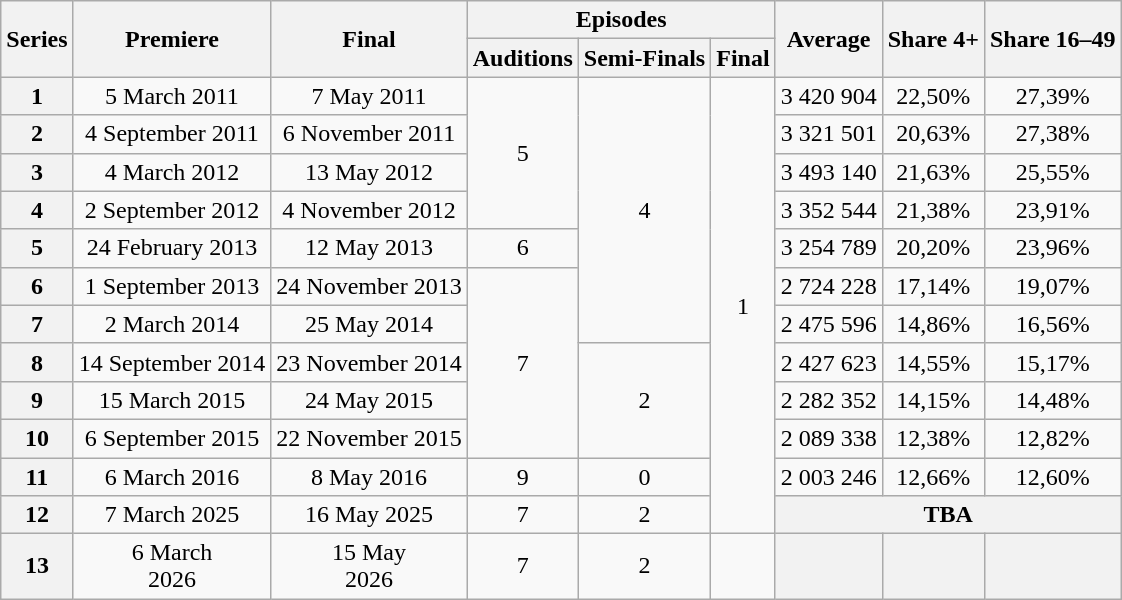<table class="wikitable plainrowheaders collapsible mw-collapsible">
<tr>
<th rowspan="2">Series</th>
<th rowspan="2">Premiere</th>
<th rowspan="2">Final</th>
<th colspan="3">Episodes</th>
<th rowspan="2">Average</th>
<th rowspan="2">Share 4+</th>
<th rowspan="2">Share 16–49</th>
</tr>
<tr style="text-align:center;">
<th>Auditions</th>
<th>Semi-Finals</th>
<th>Final</th>
</tr>
<tr style="text-align:center;">
<th>1</th>
<td>5 March 2011</td>
<td>7 May 2011</td>
<td rowspan="4">5</td>
<td rowspan="7">4</td>
<td rowspan="12">1</td>
<td>3 420 904</td>
<td>22,50%</td>
<td>27,39%</td>
</tr>
<tr style="text-align:center;">
<th>2</th>
<td>4 September 2011</td>
<td>6 November 2011</td>
<td>3 321 501</td>
<td>20,63%</td>
<td>27,38%</td>
</tr>
<tr style="text-align:center;">
<th>3</th>
<td>4 March 2012</td>
<td>13 May 2012</td>
<td>3 493 140</td>
<td>21,63%</td>
<td>25,55%</td>
</tr>
<tr style="text-align:center;">
<th>4</th>
<td>2 September 2012</td>
<td>4 November 2012</td>
<td>3 352 544</td>
<td>21,38%</td>
<td>23,91%</td>
</tr>
<tr style="text-align:center;">
<th>5</th>
<td>24 February 2013</td>
<td>12 May 2013</td>
<td rowspan="1">6</td>
<td>3 254 789</td>
<td>20,20%</td>
<td>23,96%</td>
</tr>
<tr style="text-align:center;">
<th>6</th>
<td>1 September 2013</td>
<td>24 November 2013</td>
<td rowspan="5">7</td>
<td>2 724 228</td>
<td>17,14%</td>
<td>19,07%</td>
</tr>
<tr style="text-align:center;">
<th>7</th>
<td>2 March 2014</td>
<td>25 May 2014</td>
<td>2 475 596</td>
<td>14,86%</td>
<td>16,56%</td>
</tr>
<tr style="text-align:center;">
<th>8</th>
<td>14 September 2014</td>
<td>23 November 2014</td>
<td rowspan="3">2</td>
<td>2 427 623</td>
<td>14,55%</td>
<td>15,17%</td>
</tr>
<tr style="text-align:center;">
<th>9</th>
<td>15 March 2015</td>
<td>24 May 2015</td>
<td>2 282 352</td>
<td>14,15%</td>
<td>14,48%</td>
</tr>
<tr style="text-align:center;">
<th>10</th>
<td>6 September 2015</td>
<td>22 November 2015</td>
<td>2 089 338</td>
<td>12,38%</td>
<td>12,82%</td>
</tr>
<tr style="text-align:center;">
<th>11</th>
<td>6 March 2016</td>
<td>8 May 2016</td>
<td>9</td>
<td>0</td>
<td>2 003 246</td>
<td>12,66%</td>
<td>12,60%</td>
</tr>
<tr style="text-align:center;">
<th>12</th>
<td>7 March 2025</td>
<td>16 May 2025</td>
<td>7</td>
<td>2</td>
<th colspan="3">TBA</th>
</tr>
<tr style="text-align: center;">
<th>13</th>
<td>6 March<br>2026</td>
<td>15 May<br>2026</td>
<td>7</td>
<td>2</td>
<td></td>
<th></th>
<th></th>
<th></th>
</tr>
</table>
